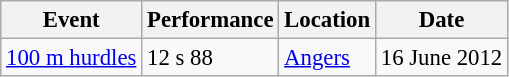<table class="wikitable" style="border-collapse: collapse; font-size: 95%; margin-bottom: 10px;">
<tr>
<th scope="col">Event</th>
<th scope="col">Performance</th>
<th scope="col">Location</th>
<th scope="col">Date</th>
</tr>
<tr>
<td><a href='#'>100 m hurdles</a></td>
<td>12 s 88</td>
<td><a href='#'>Angers</a></td>
<td>16 June 2012</td>
</tr>
</table>
